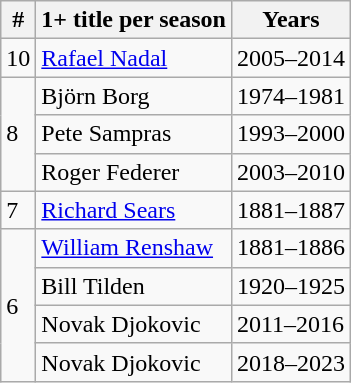<table class=wikitable style="display:inline-table;">
<tr>
<th>#</th>
<th>1+ title per season</th>
<th>Years</th>
</tr>
<tr>
<td>10</td>
<td> <a href='#'>Rafael Nadal</a></td>
<td>2005–2014</td>
</tr>
<tr>
<td rowspan="3">8</td>
<td> Björn Borg</td>
<td>1974–1981</td>
</tr>
<tr>
<td> Pete Sampras</td>
<td>1993–2000</td>
</tr>
<tr>
<td> Roger Federer</td>
<td>2003–2010</td>
</tr>
<tr>
<td>7</td>
<td> <a href='#'>Richard Sears</a></td>
<td>1881–1887</td>
</tr>
<tr>
<td rowspan="4">6</td>
<td> <a href='#'>William Renshaw</a></td>
<td>1881–1886</td>
</tr>
<tr>
<td> Bill Tilden</td>
<td>1920–1925</td>
</tr>
<tr>
<td> Novak Djokovic</td>
<td>2011–2016</td>
</tr>
<tr>
<td> Novak Djokovic </td>
<td>2018–2023</td>
</tr>
</table>
